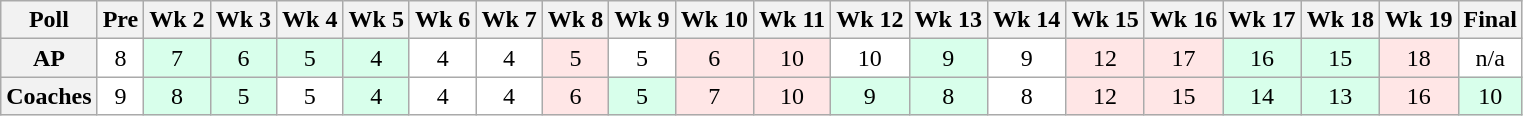<table class="wikitable" style="white-space:nowrap;text-align:center;">
<tr>
<th>Poll</th>
<th>Pre</th>
<th>Wk 2</th>
<th>Wk 3</th>
<th>Wk 4</th>
<th>Wk 5</th>
<th>Wk 6</th>
<th>Wk 7</th>
<th>Wk 8</th>
<th>Wk 9</th>
<th>Wk 10</th>
<th>Wk 11</th>
<th>Wk 12</th>
<th>Wk 13</th>
<th>Wk 14</th>
<th>Wk 15</th>
<th>Wk 16</th>
<th>Wk 17</th>
<th>Wk 18</th>
<th>Wk 19</th>
<th>Final</th>
</tr>
<tr>
<th>AP</th>
<td style="background:#FFF;">8</td>
<td style="background:#D8FFEB;">7</td>
<td style="background:#D8FFEB;">6</td>
<td style="background:#D8FFEB;">5</td>
<td style="background:#D8FFEB;">4</td>
<td style="background:#FFF;">4</td>
<td style="background:#FFF;">4</td>
<td style="background:#FFE6E6;">5</td>
<td style="background:#FFF;">5</td>
<td style="background:#FFE6E6;">6</td>
<td style="background:#FFE6E6;">10</td>
<td style="background:#FFF;">10</td>
<td style="background:#D8FFEB;">9</td>
<td style="background:#FFF;">9</td>
<td style="background:#FFE6E6;">12</td>
<td style="background:#FFE6E6;">17</td>
<td style="background:#D8FFEB;">16</td>
<td style="background:#D8FFEB;">15</td>
<td style="background:#FFE6E6;">18</td>
<td style="background:#FFF;">n/a</td>
</tr>
<tr>
<th>Coaches</th>
<td style="background:#FFF;">9</td>
<td style="background:#D8FFEB;">8</td>
<td style="background:#D8FFEB;">5</td>
<td style="background:#FFF;">5</td>
<td style="background:#D8FFEB;">4</td>
<td style="background:#FFF;">4</td>
<td style="background:#FFF;">4</td>
<td style="background:#FFE6E6;">6</td>
<td style="background:#D8FFEB;">5</td>
<td style="background:#FFE6E6;">7</td>
<td style="background:#FFE6E6;">10</td>
<td style="background:#D8FFEB;">9</td>
<td style="background:#D8FFEB;">8</td>
<td style="background:#FFF;">8</td>
<td style="background:#FFE6E6;">12</td>
<td style="background:#FFE6E6;">15</td>
<td style="background:#D8FFEB;">14</td>
<td style="background:#D8FFEB;">13</td>
<td style="background:#FFE6E6;">16</td>
<td style="background:#D8FFEB;">10</td>
</tr>
</table>
